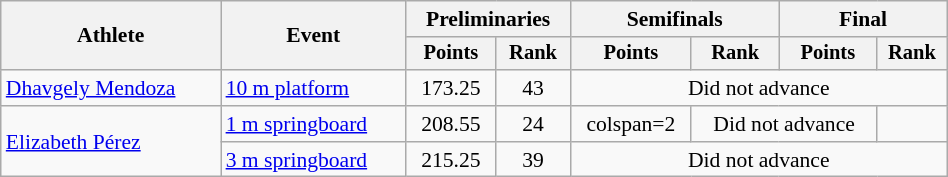<table class="wikitable" style="text-align:center; font-size:90%; width:50%;">
<tr>
<th rowspan=2>Athlete</th>
<th rowspan=2>Event</th>
<th colspan=2>Preliminaries</th>
<th colspan=2>Semifinals</th>
<th colspan=2>Final</th>
</tr>
<tr style="font-size:95%">
<th>Points</th>
<th>Rank</th>
<th>Points</th>
<th>Rank</th>
<th>Points</th>
<th>Rank</th>
</tr>
<tr>
<td align=left><a href='#'>Dhavgely Mendoza</a></td>
<td align=left><a href='#'>10 m platform</a></td>
<td>173.25</td>
<td>43</td>
<td colspan=4>Did not advance</td>
</tr>
<tr>
<td align=left rowspan=2><a href='#'>Elizabeth Pérez</a></td>
<td align=left><a href='#'>1 m springboard</a></td>
<td>208.55</td>
<td>24</td>
<td>colspan=2 </td>
<td colspan=2>Did not advance</td>
</tr>
<tr>
<td align=left><a href='#'>3 m springboard</a></td>
<td>215.25</td>
<td>39</td>
<td colspan=4>Did not advance</td>
</tr>
</table>
